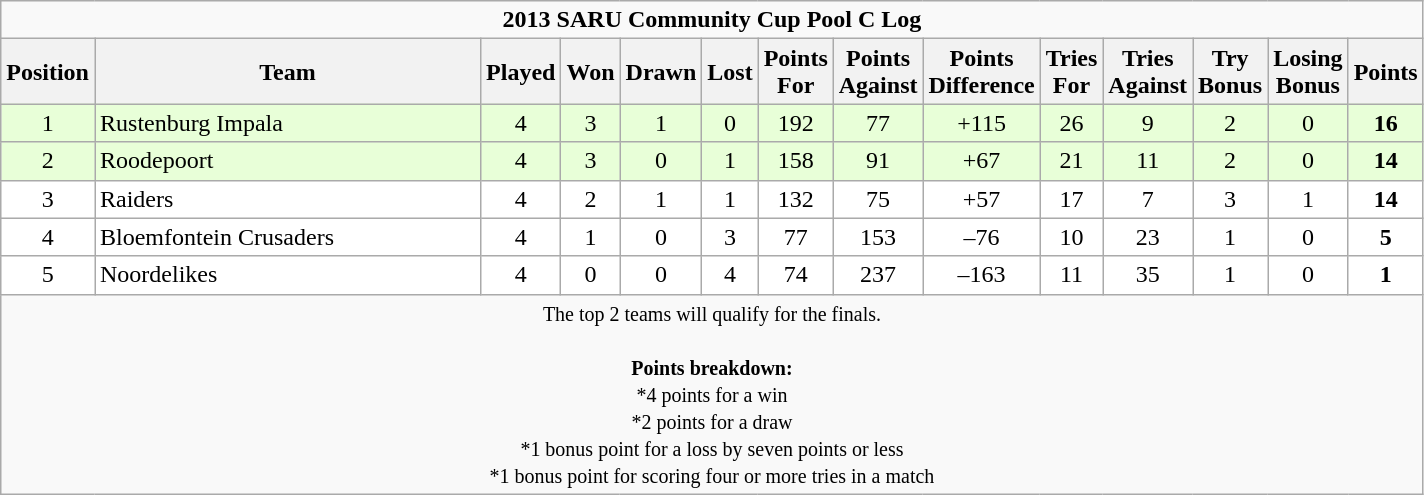<table class="wikitable" style="text-align: center;">
<tr>
<td colspan="14" cellpadding="0" cellspacing="0"><strong>2013 SARU Community Cup Pool C Log</strong></td>
</tr>
<tr>
<th bgcolor="#efefef" width="20">Position</th>
<th bgcolor="#efefef" width="250">Team</th>
<th bgcolor="#efefef" width="20">Played</th>
<th bgcolor="#efefef" width="20">Won</th>
<th bgcolor="#efefef" width="20">Drawn</th>
<th bgcolor="#efefef" width="20">Lost</th>
<th bgcolor="#efefef" width="20">Points For</th>
<th bgcolor="#efefef" width="20">Points Against</th>
<th bgcolor="#efefef" width="20">Points Difference</th>
<th bgcolor="#efefef" width="20">Tries For</th>
<th bgcolor="#efefef" width="20">Tries Against</th>
<th bgcolor="#efefef" width="20">Try Bonus</th>
<th bgcolor="#efefef" width="20">Losing Bonus</th>
<th bgcolor="#efefef" width="20">Points<br></th>
</tr>
<tr bgcolor=#E8FFD8>
<td>1</td>
<td align=left>Rustenburg Impala</td>
<td>4</td>
<td>3</td>
<td>1</td>
<td>0</td>
<td>192</td>
<td>77</td>
<td>+115</td>
<td>26</td>
<td>9</td>
<td>2</td>
<td>0</td>
<td><strong>16</strong></td>
</tr>
<tr bgcolor=#E8FFD8>
<td>2</td>
<td align=left>Roodepoort</td>
<td>4</td>
<td>3</td>
<td>0</td>
<td>1</td>
<td>158</td>
<td>91</td>
<td>+67</td>
<td>21</td>
<td>11</td>
<td>2</td>
<td>0</td>
<td><strong>14</strong></td>
</tr>
<tr bgcolor=#FFFFFF>
<td>3</td>
<td align=left>Raiders</td>
<td>4</td>
<td>2</td>
<td>1</td>
<td>1</td>
<td>132</td>
<td>75</td>
<td>+57</td>
<td>17</td>
<td>7</td>
<td>3</td>
<td>1</td>
<td><strong>14</strong></td>
</tr>
<tr bgcolor=#FFFFFF>
<td>4</td>
<td align=left>Bloemfontein Crusaders</td>
<td>4</td>
<td>1</td>
<td>0</td>
<td>3</td>
<td>77</td>
<td>153</td>
<td>–76</td>
<td>10</td>
<td>23</td>
<td>1</td>
<td>0</td>
<td><strong>5</strong></td>
</tr>
<tr bgcolor=#FFFFFF>
<td>5</td>
<td align=left>Noordelikes</td>
<td>4</td>
<td>0</td>
<td>0</td>
<td>4</td>
<td>74</td>
<td>237</td>
<td>–163</td>
<td>11</td>
<td>35</td>
<td>1</td>
<td>0</td>
<td><strong>1</strong></td>
</tr>
<tr |align=left|>
<td colspan="14" style="border:0px"><small>The top 2 teams will qualify for the finals.<br><br><strong>Points breakdown:</strong><br>*4 points for a win<br>*2 points for a draw<br>*1 bonus point for a loss by seven points or less<br>*1 bonus point for scoring four or more tries in a match</small></td>
</tr>
</table>
